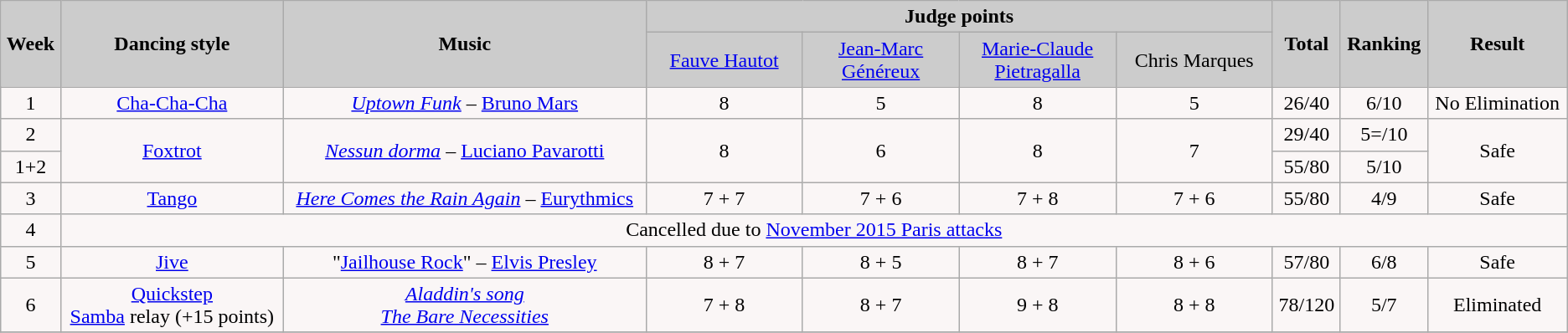<table class="wikitable">
<tr style="text-align:Center; background:#ccc; background:#ccc;">
<td rowspan="2"><strong>Week</strong></td>
<td rowspan="2"><strong>Dancing style</strong></td>
<td rowspan="2"><strong>Music</strong></td>
<td colspan="4"><strong>Judge points</strong></td>
<td rowspan="2"><strong>Total</strong></td>
<td rowspan="2"><strong>Ranking</strong></td>
<td rowspan="2"><strong>Result</strong></td>
</tr>
<tr style="text-align:center; background:#ccc; background:#ccc;">
<td style="width:10%; "><a href='#'>Fauve Hautot</a></td>
<td style="width:10%; "><a href='#'>Jean-Marc Généreux</a></td>
<td style="width:10%; "><a href='#'>Marie-Claude Pietragalla</a></td>
<td style="width:10%; ">Chris Marques</td>
</tr>
<tr style="text-align:center; background:#faf6f6;">
<td>1</td>
<td><a href='#'>Cha-Cha-Cha</a></td>
<td><em><a href='#'>Uptown Funk</a></em> – <a href='#'>Bruno Mars</a></td>
<td>8</td>
<td>5</td>
<td>8</td>
<td>5</td>
<td>26/40</td>
<td>6/10</td>
<td>No Elimination</td>
</tr>
<tr style="text-align:center; background:#faf6f6;">
<td>2</td>
<td rowspan="2"><a href='#'>Foxtrot</a></td>
<td rowspan="2"><em><a href='#'>Nessun dorma</a></em> – <a href='#'>Luciano Pavarotti</a></td>
<td rowspan="2">8</td>
<td rowspan="2">6</td>
<td rowspan="2">8</td>
<td rowspan="2">7</td>
<td>29/40</td>
<td>5=/10</td>
<td rowspan="2">Safe</td>
</tr>
<tr style="text-align:center; background:#faf6f6;">
<td>1+2</td>
<td>55/80</td>
<td>5/10</td>
</tr>
<tr style="text-align:center; background:#faf6f6;">
<td>3</td>
<td><a href='#'>Tango</a></td>
<td><em><a href='#'>Here Comes the Rain Again</a></em> – <a href='#'>Eurythmics</a></td>
<td>7 + 7</td>
<td>7 + 6</td>
<td>7 + 8</td>
<td>7 + 6</td>
<td>55/80</td>
<td>4/9</td>
<td>Safe</td>
</tr>
<tr style="text-align:center; background:#faf6f6;">
<td>4</td>
<td colspan="9">Cancelled due to <a href='#'>November 2015 Paris attacks</a></td>
</tr>
<tr style="text-align:center; background:#faf6f6;">
<td>5</td>
<td><a href='#'>Jive</a></td>
<td>"<a href='#'>Jailhouse Rock</a>" – <a href='#'>Elvis Presley</a></td>
<td>8 + 7</td>
<td>8 + 5</td>
<td>8 + 7</td>
<td>8 + 6</td>
<td>57/80</td>
<td>6/8</td>
<td>Safe</td>
</tr>
<tr style="text-align:center; background:#faf6f6;">
<td>6</td>
<td><a href='#'>Quickstep</a><br><a href='#'>Samba</a> relay (+15 points)</td>
<td><em><a href='#'>Aladdin's song</a></em><br><em><a href='#'>The Bare Necessities</a></em></td>
<td>7 + 8</td>
<td>8 + 7</td>
<td>9 + 8</td>
<td>8 + 8</td>
<td>78/120</td>
<td>5/7</td>
<td>Eliminated</td>
</tr>
<tr>
</tr>
</table>
